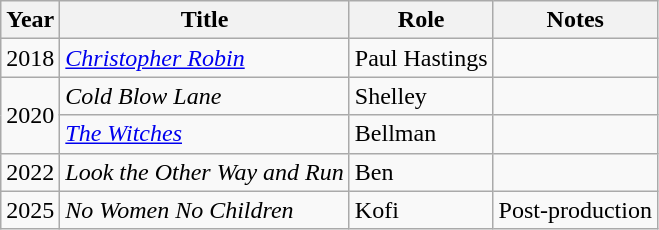<table class="wikitable">
<tr>
<th>Year</th>
<th>Title</th>
<th>Role</th>
<th>Notes</th>
</tr>
<tr>
<td>2018</td>
<td><em><a href='#'>Christopher Robin</a></em></td>
<td>Paul Hastings</td>
<td></td>
</tr>
<tr>
<td rowspan="2">2020</td>
<td><em>Cold Blow Lane</em></td>
<td>Shelley</td>
<td></td>
</tr>
<tr>
<td><em><a href='#'>The Witches</a></em></td>
<td>Bellman</td>
<td></td>
</tr>
<tr>
<td>2022</td>
<td><em>Look the Other Way and Run</em></td>
<td>Ben</td>
<td></td>
</tr>
<tr>
<td>2025</td>
<td><em>No Women No Children</em></td>
<td>Kofi</td>
<td>Post-production</td>
</tr>
</table>
